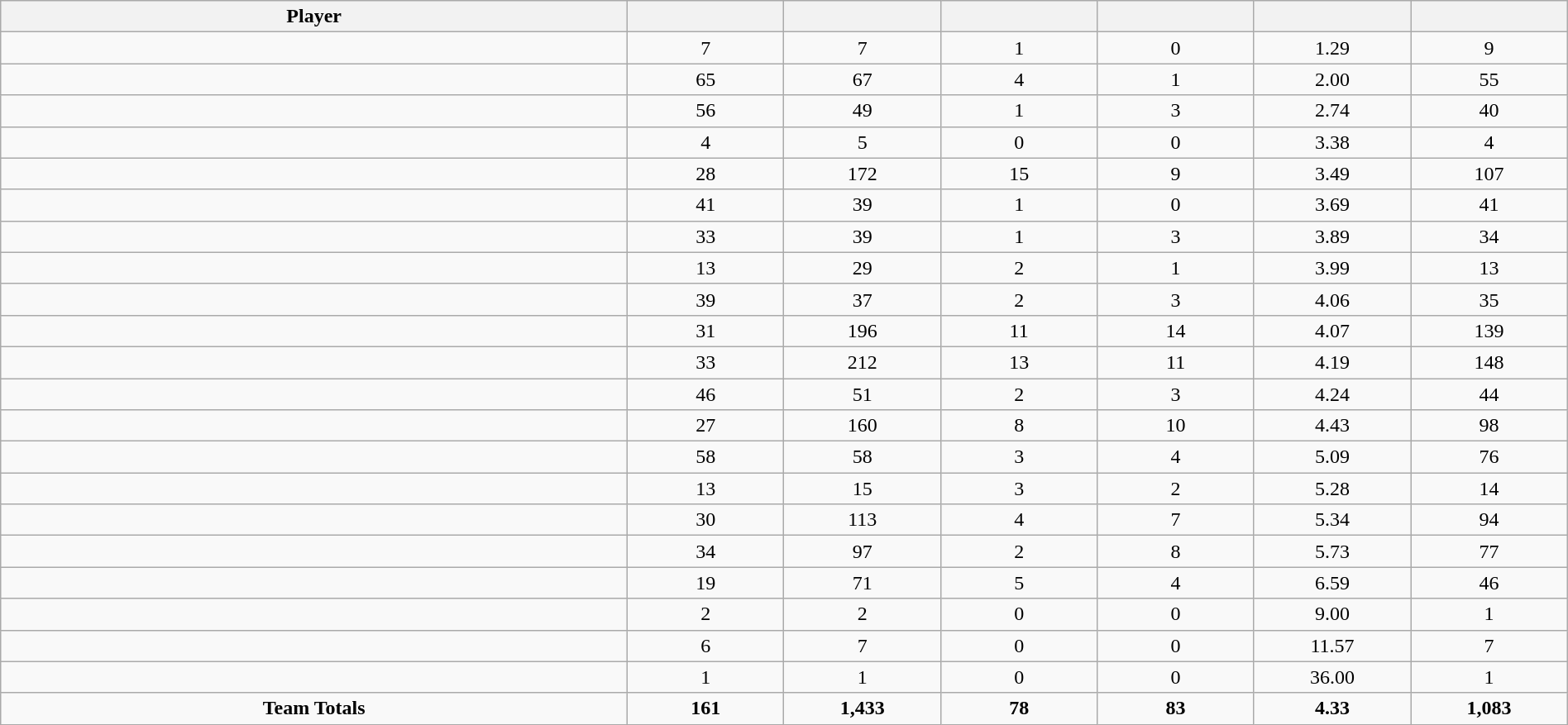<table class="wikitable sortable" style="text-align:center;" width="100%">
<tr>
<th width="40%">Player</th>
<th width="10%"></th>
<th width="10%" data-sort-type="number"></th>
<th width="10%"></th>
<th width="10%"></th>
<th width="10%"></th>
<th width="10%"></th>
</tr>
<tr>
<td></td>
<td>7</td>
<td>7</td>
<td>1</td>
<td>0</td>
<td>1.29</td>
<td>9</td>
</tr>
<tr>
<td></td>
<td>65</td>
<td>67</td>
<td>4</td>
<td>1</td>
<td>2.00</td>
<td>55</td>
</tr>
<tr>
<td></td>
<td>56</td>
<td>49</td>
<td>1</td>
<td>3</td>
<td>2.74</td>
<td>40</td>
</tr>
<tr>
<td></td>
<td>4</td>
<td>5</td>
<td>0</td>
<td>0</td>
<td>3.38</td>
<td>4</td>
</tr>
<tr>
<td></td>
<td>28</td>
<td>172</td>
<td>15</td>
<td>9</td>
<td>3.49</td>
<td>107</td>
</tr>
<tr>
<td></td>
<td>41</td>
<td>39</td>
<td>1</td>
<td>0</td>
<td>3.69</td>
<td>41</td>
</tr>
<tr>
<td></td>
<td>33</td>
<td>39</td>
<td>1</td>
<td>3</td>
<td>3.89</td>
<td>34</td>
</tr>
<tr>
<td></td>
<td>13</td>
<td>29</td>
<td>2</td>
<td>1</td>
<td>3.99</td>
<td>13</td>
</tr>
<tr>
<td></td>
<td>39</td>
<td>37</td>
<td>2</td>
<td>3</td>
<td>4.06</td>
<td>35</td>
</tr>
<tr>
<td></td>
<td>31</td>
<td>196</td>
<td>11</td>
<td>14</td>
<td>4.07</td>
<td>139</td>
</tr>
<tr>
<td></td>
<td>33</td>
<td>212</td>
<td>13</td>
<td>11</td>
<td>4.19</td>
<td>148</td>
</tr>
<tr>
<td></td>
<td>46</td>
<td>51</td>
<td>2</td>
<td>3</td>
<td>4.24</td>
<td>44</td>
</tr>
<tr>
<td></td>
<td>27</td>
<td>160</td>
<td>8</td>
<td>10</td>
<td>4.43</td>
<td>98</td>
</tr>
<tr>
<td></td>
<td>58</td>
<td>58</td>
<td>3</td>
<td>4</td>
<td>5.09</td>
<td>76</td>
</tr>
<tr>
<td></td>
<td>13</td>
<td>15</td>
<td>3</td>
<td>2</td>
<td>5.28</td>
<td>14</td>
</tr>
<tr>
<td></td>
<td>30</td>
<td>113</td>
<td>4</td>
<td>7</td>
<td>5.34</td>
<td>94</td>
</tr>
<tr>
<td></td>
<td>34</td>
<td>97</td>
<td>2</td>
<td>8</td>
<td>5.73</td>
<td>77</td>
</tr>
<tr>
<td></td>
<td>19</td>
<td>71</td>
<td>5</td>
<td>4</td>
<td>6.59</td>
<td>46</td>
</tr>
<tr>
<td></td>
<td>2</td>
<td>2</td>
<td>0</td>
<td>0</td>
<td>9.00</td>
<td>1</td>
</tr>
<tr>
<td></td>
<td>6</td>
<td>7</td>
<td>0</td>
<td>0</td>
<td>11.57</td>
<td>7</td>
</tr>
<tr>
<td></td>
<td>1</td>
<td>1</td>
<td>0</td>
<td>0</td>
<td>36.00</td>
<td>1</td>
</tr>
<tr>
<td><strong>Team Totals</strong></td>
<td><strong>161</strong></td>
<td><strong>1,433</strong></td>
<td><strong>78</strong></td>
<td><strong>83</strong></td>
<td><strong>4.33</strong></td>
<td><strong>1,083</strong></td>
</tr>
</table>
